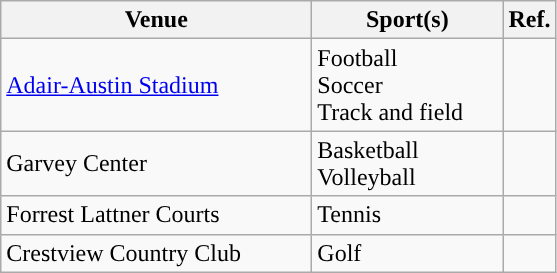<table class="wikitable"; style= "text-align: ">
<tr>
<th width=200px>Venue</th>
<th width=120px>Sport(s)</th>
<th width=px>Ref.</th>
</tr>
<tr>
<td><a href='#'>Adair-Austin Stadium</a></td>
<td>Football <br> Soccer <br> Track and field</td>
<td></td>
</tr>
<tr>
<td>Garvey Center</td>
<td>Basketball <br> Volleyball</td>
<td></td>
</tr>
<tr>
<td>Forrest Lattner Courts</td>
<td>Tennis</td>
<td></td>
</tr>
<tr>
<td>Crestview Country Club </td>
<td>Golf</td>
<td></td>
</tr>
</table>
